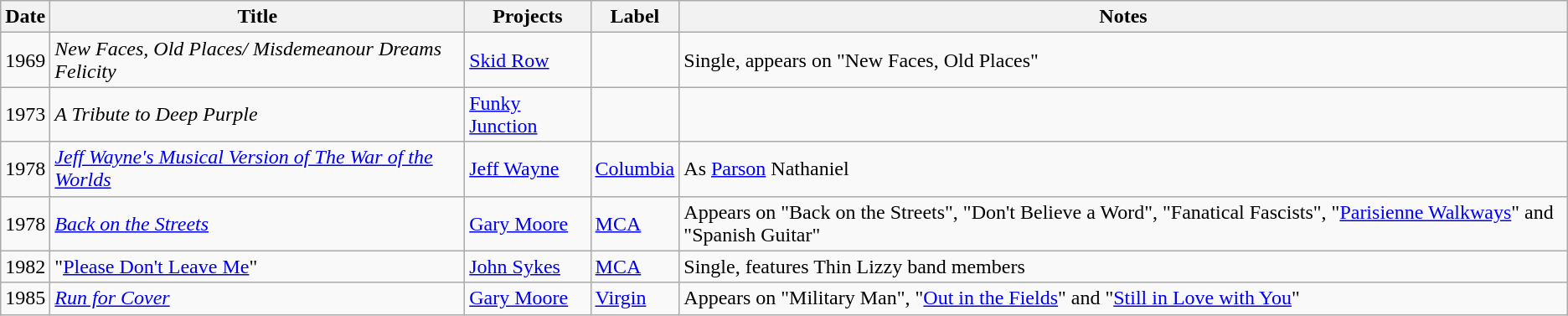<table class="wikitable">
<tr>
<th>Date</th>
<th>Title</th>
<th>Projects</th>
<th>Label</th>
<th>Notes</th>
</tr>
<tr>
<td>1969</td>
<td><em>New Faces, Old Places/ Misdemeanour Dreams Felicity</em></td>
<td><a href='#'>Skid Row</a></td>
<td></td>
<td>Single, appears on "New Faces, Old Places"</td>
</tr>
<tr>
<td>1973</td>
<td><em>A Tribute to Deep Purple</em></td>
<td><a href='#'>Funky Junction</a></td>
<td></td>
<td></td>
</tr>
<tr>
<td>1978</td>
<td><em><a href='#'>Jeff Wayne's Musical Version of The War of the Worlds</a></em></td>
<td><a href='#'>Jeff Wayne</a></td>
<td><a href='#'>Columbia</a></td>
<td>As <a href='#'>Parson</a> Nathaniel</td>
</tr>
<tr>
<td>1978</td>
<td><em><a href='#'>Back on the Streets</a></em></td>
<td><a href='#'>Gary Moore</a></td>
<td><a href='#'>MCA</a></td>
<td>Appears on "Back on the Streets", "Don't Believe a Word", "Fanatical Fascists", "<a href='#'>Parisienne Walkways</a>" and "Spanish Guitar"</td>
</tr>
<tr>
<td>1982</td>
<td>"<a href='#'>Please Don't Leave Me</a>"</td>
<td><a href='#'>John Sykes</a></td>
<td><a href='#'>MCA</a></td>
<td>Single, features Thin Lizzy band members</td>
</tr>
<tr>
<td>1985</td>
<td><em><a href='#'>Run for Cover</a></em></td>
<td><a href='#'>Gary Moore</a></td>
<td><a href='#'>Virgin</a></td>
<td>Appears on "Military Man", "<a href='#'>Out in the Fields</a>" and "<a href='#'>Still in Love with You</a>"</td>
</tr>
</table>
